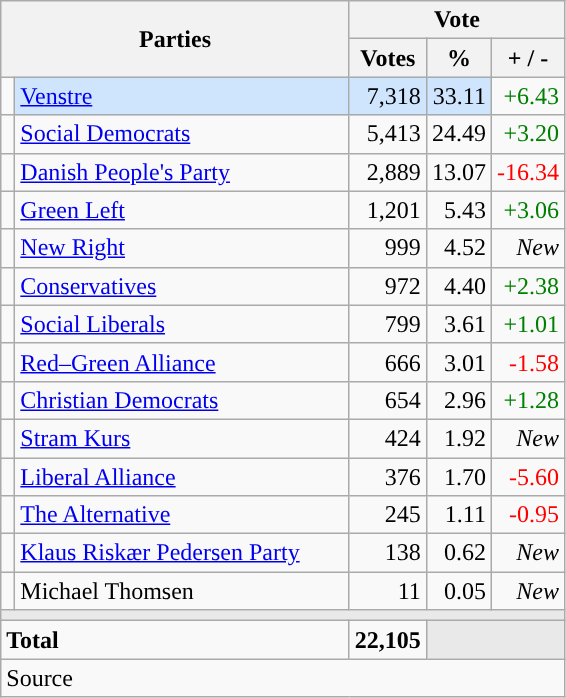<table class="wikitable" style="text-align:right;">
<tr>
<th style="text-align:centre;" rowspan="2" colspan="2" width="225">Parties</th>
<th colspan="3">Vote</th>
</tr>
<tr>
<th width="15">Votes</th>
<th width="15">%</th>
<th width="15">+ / -</th>
</tr>
<tr>
<td width="2" style="color:inherit;background:"></td>
<td bgcolor=#cfe5fe  align="left"><a href='#'>Venstre</a></td>
<td bgcolor=#cfe5fe>7,318</td>
<td bgcolor=#cfe5fe>33.11</td>
<td style=color:green;>+6.43</td>
</tr>
<tr>
<td width="2" style="color:inherit;background:"></td>
<td align="left"><a href='#'>Social Democrats</a></td>
<td>5,413</td>
<td>24.49</td>
<td style=color:green;>+3.20</td>
</tr>
<tr>
<td width="2" style="color:inherit;background:"></td>
<td align="left"><a href='#'>Danish People's Party</a></td>
<td>2,889</td>
<td>13.07</td>
<td style=color:red;>-16.34</td>
</tr>
<tr>
<td width="2" style="color:inherit;background:"></td>
<td align="left"><a href='#'>Green Left</a></td>
<td>1,201</td>
<td>5.43</td>
<td style=color:green;>+3.06</td>
</tr>
<tr>
<td width="2" style="color:inherit;background:"></td>
<td align="left"><a href='#'>New Right</a></td>
<td>999</td>
<td>4.52</td>
<td><em>New</em></td>
</tr>
<tr>
<td width="2" style="color:inherit;background:"></td>
<td align="left"><a href='#'>Conservatives</a></td>
<td>972</td>
<td>4.40</td>
<td style=color:green;>+2.38</td>
</tr>
<tr>
<td width="2" style="color:inherit;background:"></td>
<td align="left"><a href='#'>Social Liberals</a></td>
<td>799</td>
<td>3.61</td>
<td style=color:green;>+1.01</td>
</tr>
<tr>
<td width="2" style="color:inherit;background:"></td>
<td align="left"><a href='#'>Red–Green Alliance</a></td>
<td>666</td>
<td>3.01</td>
<td style=color:red;>-1.58</td>
</tr>
<tr>
<td width="2" style="color:inherit;background:"></td>
<td align="left"><a href='#'>Christian Democrats</a></td>
<td>654</td>
<td>2.96</td>
<td style=color:green;>+1.28</td>
</tr>
<tr>
<td width="2" style="color:inherit;background:"></td>
<td align="left"><a href='#'>Stram Kurs</a></td>
<td>424</td>
<td>1.92</td>
<td><em>New</em></td>
</tr>
<tr>
<td width="2" style="color:inherit;background:"></td>
<td align="left"><a href='#'>Liberal Alliance</a></td>
<td>376</td>
<td>1.70</td>
<td style=color:red;>-5.60</td>
</tr>
<tr>
<td width="2" style="color:inherit;background:"></td>
<td align="left"><a href='#'>The Alternative</a></td>
<td>245</td>
<td>1.11</td>
<td style=color:red;>-0.95</td>
</tr>
<tr>
<td width="2" style="color:inherit;background:"></td>
<td align="left"><a href='#'>Klaus Riskær Pedersen Party</a></td>
<td>138</td>
<td>0.62</td>
<td><em>New</em></td>
</tr>
<tr>
<td width="2" style="color:inherit;background:"></td>
<td align="left">Michael Thomsen</td>
<td>11</td>
<td>0.05</td>
<td><em>New</em></td>
</tr>
<tr>
<td colspan="7" bgcolor="#E9E9E9"></td>
</tr>
<tr>
<td align="left" colspan="2"><strong>Total</strong></td>
<td><strong>22,105</strong></td>
<td bgcolor="#E9E9E9" colspan="2"></td>
</tr>
<tr>
<td align="left" colspan="6">Source</td>
</tr>
</table>
